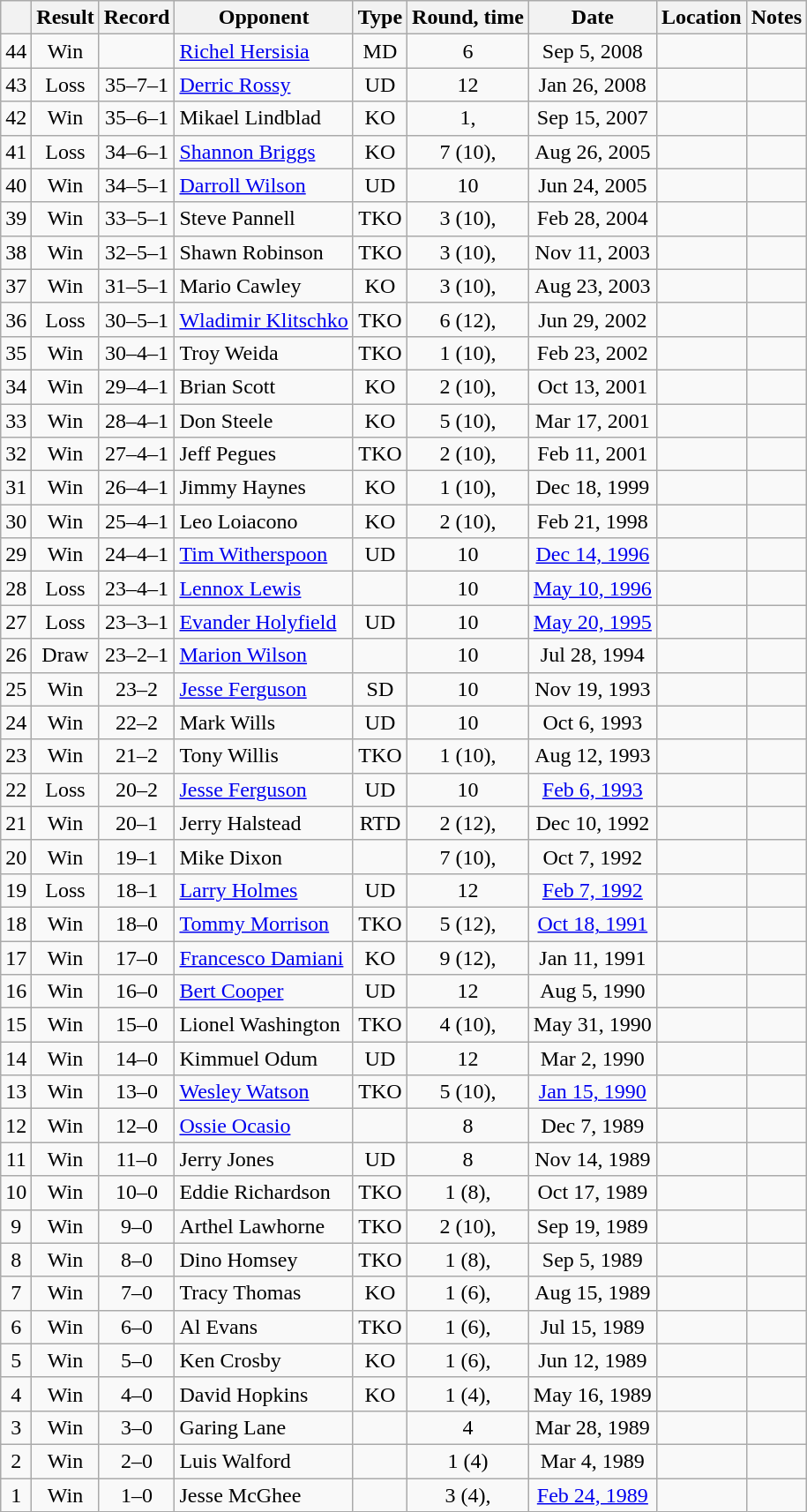<table class="wikitable" style="text-align:center">
<tr>
<th></th>
<th>Result</th>
<th>Record</th>
<th>Opponent</th>
<th>Type</th>
<th>Round, time</th>
<th>Date</th>
<th>Location</th>
<th>Notes</th>
</tr>
<tr>
<td>44</td>
<td>Win</td>
<td></td>
<td style="text-align:left;"><a href='#'>Richel Hersisia</a></td>
<td>MD</td>
<td>6</td>
<td>Sep 5, 2008</td>
<td style="text-align:left;"></td>
<td></td>
</tr>
<tr>
<td>43</td>
<td>Loss</td>
<td>35–7–1</td>
<td style="text-align:left;"><a href='#'>Derric Rossy</a></td>
<td>UD</td>
<td>12</td>
<td>Jan 26, 2008</td>
<td style="text-align:left;"></td>
<td style="text-align:left;"></td>
</tr>
<tr>
<td>42</td>
<td>Win</td>
<td>35–6–1</td>
<td style="text-align:left;">Mikael Lindblad</td>
<td>KO</td>
<td>1, </td>
<td>Sep 15, 2007</td>
<td style="text-align:left;"></td>
<td></td>
</tr>
<tr>
<td>41</td>
<td>Loss</td>
<td>34–6–1</td>
<td style="text-align:left;"><a href='#'>Shannon Briggs</a></td>
<td>KO</td>
<td>7 (10), </td>
<td>Aug 26, 2005</td>
<td style="text-align:left;"></td>
<td></td>
</tr>
<tr>
<td>40</td>
<td>Win</td>
<td>34–5–1</td>
<td style="text-align:left;"><a href='#'>Darroll Wilson</a></td>
<td>UD</td>
<td>10</td>
<td>Jun 24, 2005</td>
<td style="text-align:left;"></td>
<td></td>
</tr>
<tr>
<td>39</td>
<td>Win</td>
<td>33–5–1</td>
<td style="text-align:left;">Steve Pannell</td>
<td>TKO</td>
<td>3 (10), </td>
<td>Feb 28, 2004</td>
<td style="text-align:left;"></td>
<td></td>
</tr>
<tr>
<td>38</td>
<td>Win</td>
<td>32–5–1</td>
<td style="text-align:left;">Shawn Robinson</td>
<td>TKO</td>
<td>3 (10), </td>
<td>Nov 11, 2003</td>
<td style="text-align:left;"></td>
<td></td>
</tr>
<tr>
<td>37</td>
<td>Win</td>
<td>31–5–1</td>
<td style="text-align:left;">Mario Cawley</td>
<td>KO</td>
<td>3 (10), </td>
<td>Aug 23, 2003</td>
<td style="text-align:left;"></td>
<td></td>
</tr>
<tr>
<td>36</td>
<td>Loss</td>
<td>30–5–1</td>
<td style="text-align:left;"><a href='#'>Wladimir Klitschko</a></td>
<td>TKO</td>
<td>6 (12), </td>
<td>Jun 29, 2002</td>
<td style="text-align:left;"></td>
<td style="text-align:left;"></td>
</tr>
<tr>
<td>35</td>
<td>Win</td>
<td>30–4–1</td>
<td style="text-align:left;">Troy Weida</td>
<td>TKO</td>
<td>1 (10), </td>
<td>Feb 23, 2002</td>
<td style="text-align:left;"></td>
<td></td>
</tr>
<tr>
<td>34</td>
<td>Win</td>
<td>29–4–1</td>
<td style="text-align:left;">Brian Scott</td>
<td>KO</td>
<td>2 (10), </td>
<td>Oct 13, 2001</td>
<td style="text-align:left;"></td>
<td></td>
</tr>
<tr>
<td>33</td>
<td>Win</td>
<td>28–4–1</td>
<td style="text-align:left;">Don Steele</td>
<td>KO</td>
<td>5 (10), </td>
<td>Mar 17, 2001</td>
<td style="text-align:left;"></td>
<td></td>
</tr>
<tr>
<td>32</td>
<td>Win</td>
<td>27–4–1</td>
<td style="text-align:left;">Jeff Pegues</td>
<td>TKO</td>
<td>2 (10), </td>
<td>Feb 11, 2001</td>
<td style="text-align:left;"></td>
<td></td>
</tr>
<tr>
<td>31</td>
<td>Win</td>
<td>26–4–1</td>
<td style="text-align:left;">Jimmy Haynes</td>
<td>KO</td>
<td>1 (10), </td>
<td>Dec 18, 1999</td>
<td style="text-align:left;"></td>
<td></td>
</tr>
<tr>
<td>30</td>
<td>Win</td>
<td>25–4–1</td>
<td style="text-align:left;">Leo Loiacono</td>
<td>KO</td>
<td>2 (10), </td>
<td>Feb 21, 1998</td>
<td style="text-align:left;"></td>
<td></td>
</tr>
<tr>
<td>29</td>
<td>Win</td>
<td>24–4–1</td>
<td style="text-align:left;"><a href='#'>Tim Witherspoon</a></td>
<td>UD</td>
<td>10</td>
<td><a href='#'>Dec 14, 1996</a></td>
<td style="text-align:left;"></td>
<td></td>
</tr>
<tr>
<td>28</td>
<td>Loss</td>
<td>23–4–1</td>
<td style="text-align:left;"><a href='#'>Lennox Lewis</a></td>
<td></td>
<td>10</td>
<td><a href='#'>May 10, 1996</a></td>
<td style="text-align:left;"></td>
<td></td>
</tr>
<tr>
<td>27</td>
<td>Loss</td>
<td>23–3–1</td>
<td style="text-align:left;"><a href='#'>Evander Holyfield</a></td>
<td>UD</td>
<td>10</td>
<td><a href='#'>May 20, 1995</a></td>
<td style="text-align:left;"></td>
<td></td>
</tr>
<tr>
<td>26</td>
<td>Draw</td>
<td>23–2–1</td>
<td style="text-align:left;"><a href='#'>Marion Wilson</a></td>
<td></td>
<td>10</td>
<td>Jul 28, 1994</td>
<td style="text-align:left;"></td>
<td></td>
</tr>
<tr>
<td>25</td>
<td>Win</td>
<td>23–2</td>
<td style="text-align:left;"><a href='#'>Jesse Ferguson</a></td>
<td>SD</td>
<td>10</td>
<td>Nov 19, 1993</td>
<td style="text-align:left;"></td>
<td></td>
</tr>
<tr>
<td>24</td>
<td>Win</td>
<td>22–2</td>
<td style="text-align:left;">Mark Wills</td>
<td>UD</td>
<td>10</td>
<td>Oct 6, 1993</td>
<td style="text-align:left;"></td>
<td></td>
</tr>
<tr>
<td>23</td>
<td>Win</td>
<td>21–2</td>
<td style="text-align:left;">Tony Willis</td>
<td>TKO</td>
<td>1 (10), </td>
<td>Aug 12, 1993</td>
<td style="text-align:left;"></td>
<td></td>
</tr>
<tr>
<td>22</td>
<td>Loss</td>
<td>20–2</td>
<td style="text-align:left;"><a href='#'>Jesse Ferguson</a></td>
<td>UD</td>
<td>10</td>
<td><a href='#'>Feb 6, 1993</a></td>
<td style="text-align:left;"></td>
<td></td>
</tr>
<tr>
<td>21</td>
<td>Win</td>
<td>20–1</td>
<td style="text-align:left;">Jerry Halstead</td>
<td>RTD</td>
<td>2 (12), </td>
<td>Dec 10, 1992</td>
<td style="text-align:left;"></td>
<td></td>
</tr>
<tr>
<td>20</td>
<td>Win</td>
<td>19–1</td>
<td style="text-align:left;">Mike Dixon</td>
<td></td>
<td>7 (10), </td>
<td>Oct 7, 1992</td>
<td style="text-align:left;"></td>
<td></td>
</tr>
<tr>
<td>19</td>
<td>Loss</td>
<td>18–1</td>
<td style="text-align:left;"><a href='#'>Larry Holmes</a></td>
<td>UD</td>
<td>12</td>
<td><a href='#'>Feb 7, 1992</a></td>
<td style="text-align:left;"></td>
<td></td>
</tr>
<tr>
<td>18</td>
<td>Win</td>
<td>18–0</td>
<td style="text-align:left;"><a href='#'>Tommy Morrison</a></td>
<td>TKO</td>
<td>5 (12), </td>
<td><a href='#'>Oct 18, 1991</a></td>
<td style="text-align:left;"></td>
<td style="text-align:left;"></td>
</tr>
<tr>
<td>17</td>
<td>Win</td>
<td>17–0</td>
<td style="text-align:left;"><a href='#'>Francesco Damiani</a></td>
<td>KO</td>
<td>9 (12), </td>
<td>Jan 11, 1991</td>
<td style="text-align:left;"></td>
<td style="text-align:left;"></td>
</tr>
<tr>
<td>16</td>
<td>Win</td>
<td>16–0</td>
<td style="text-align:left;"><a href='#'>Bert Cooper</a></td>
<td>UD</td>
<td>12</td>
<td>Aug 5, 1990</td>
<td style="text-align:left;"></td>
<td style="text-align:left;"></td>
</tr>
<tr>
<td>15</td>
<td>Win</td>
<td>15–0</td>
<td style="text-align:left;">Lionel Washington</td>
<td>TKO</td>
<td>4 (10), </td>
<td>May 31, 1990</td>
<td style="text-align:left;"></td>
<td></td>
</tr>
<tr>
<td>14</td>
<td>Win</td>
<td>14–0</td>
<td style="text-align:left;">Kimmuel Odum</td>
<td>UD</td>
<td>12</td>
<td>Mar 2, 1990</td>
<td style="text-align:left;"></td>
<td style="text-align:left;"></td>
</tr>
<tr>
<td>13</td>
<td>Win</td>
<td>13–0</td>
<td style="text-align:left;"><a href='#'>Wesley Watson</a></td>
<td>TKO</td>
<td>5 (10), </td>
<td><a href='#'>Jan 15, 1990</a></td>
<td style="text-align:left;"></td>
<td></td>
</tr>
<tr>
<td>12</td>
<td>Win</td>
<td>12–0</td>
<td style="text-align:left;"><a href='#'>Ossie Ocasio</a></td>
<td></td>
<td>8</td>
<td>Dec 7, 1989</td>
<td style="text-align:left;"></td>
<td></td>
</tr>
<tr>
<td>11</td>
<td>Win</td>
<td>11–0</td>
<td style="text-align:left;">Jerry Jones</td>
<td>UD</td>
<td>8</td>
<td>Nov 14, 1989</td>
<td style="text-align:left;"></td>
<td></td>
</tr>
<tr>
<td>10</td>
<td>Win</td>
<td>10–0</td>
<td style="text-align:left;">Eddie Richardson</td>
<td>TKO</td>
<td>1 (8), </td>
<td>Oct 17, 1989</td>
<td style="text-align:left;"></td>
<td></td>
</tr>
<tr>
<td>9</td>
<td>Win</td>
<td>9–0</td>
<td style="text-align:left;">Arthel Lawhorne</td>
<td>TKO</td>
<td>2 (10), </td>
<td>Sep 19, 1989</td>
<td style="text-align:left;"></td>
<td></td>
</tr>
<tr>
<td>8</td>
<td>Win</td>
<td>8–0</td>
<td style="text-align:left;">Dino Homsey</td>
<td>TKO</td>
<td>1 (8), </td>
<td>Sep 5, 1989</td>
<td style="text-align:left;"></td>
<td></td>
</tr>
<tr>
<td>7</td>
<td>Win</td>
<td>7–0</td>
<td style="text-align:left;">Tracy Thomas</td>
<td>KO</td>
<td>1 (6), </td>
<td>Aug 15, 1989</td>
<td style="text-align:left;"></td>
<td></td>
</tr>
<tr>
<td>6</td>
<td>Win</td>
<td>6–0</td>
<td style="text-align:left;">Al Evans</td>
<td>TKO</td>
<td>1 (6), </td>
<td>Jul 15, 1989</td>
<td style="text-align:left;"></td>
<td></td>
</tr>
<tr>
<td>5</td>
<td>Win</td>
<td>5–0</td>
<td style="text-align:left;">Ken Crosby</td>
<td>KO</td>
<td>1 (6), </td>
<td>Jun 12, 1989</td>
<td style="text-align:left;"></td>
<td></td>
</tr>
<tr>
<td>4</td>
<td>Win</td>
<td>4–0</td>
<td style="text-align:left;">David Hopkins</td>
<td>KO</td>
<td>1 (4), </td>
<td>May 16, 1989</td>
<td style="text-align:left;"></td>
<td></td>
</tr>
<tr>
<td>3</td>
<td>Win</td>
<td>3–0</td>
<td style="text-align:left;">Garing Lane</td>
<td></td>
<td>4</td>
<td>Mar 28, 1989</td>
<td style="text-align:left;"></td>
<td></td>
</tr>
<tr>
<td>2</td>
<td>Win</td>
<td>2–0</td>
<td style="text-align:left;">Luis Walford</td>
<td></td>
<td>1 (4)</td>
<td>Mar 4, 1989</td>
<td style="text-align:left;"></td>
<td></td>
</tr>
<tr>
<td>1</td>
<td>Win</td>
<td>1–0</td>
<td style="text-align:left;">Jesse McGhee</td>
<td></td>
<td>3 (4), </td>
<td><a href='#'>Feb 24, 1989</a></td>
<td style="text-align:left;"></td>
<td></td>
</tr>
</table>
